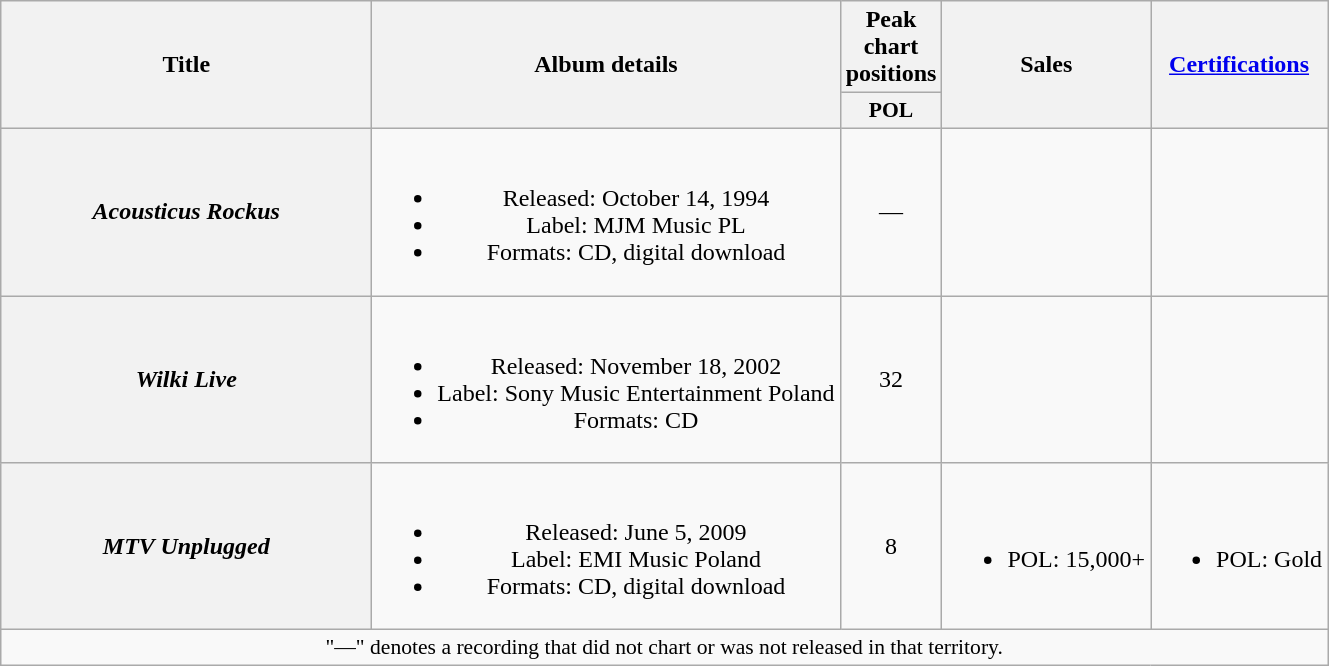<table class="wikitable plainrowheaders" style="text-align:center;">
<tr>
<th scope="col" rowspan="2" style="width:15em;">Title</th>
<th scope="col" rowspan="2">Album details</th>
<th scope="col" colspan="1">Peak chart positions</th>
<th scope="col" rowspan="2">Sales</th>
<th scope="col" rowspan="2"><a href='#'>Certifications</a></th>
</tr>
<tr>
<th scope="col" style="width:3em;font-size:90%;">POL<br></th>
</tr>
<tr>
<th scope="row"><em>Acousticus Rockus</em></th>
<td><br><ul><li>Released: October 14, 1994</li><li>Label: MJM Music PL</li><li>Formats: CD, digital download</li></ul></td>
<td>—</td>
<td></td>
<td></td>
</tr>
<tr>
<th scope="row"><em>Wilki Live</em></th>
<td><br><ul><li>Released: November 18, 2002</li><li>Label: Sony Music Entertainment Poland</li><li>Formats: CD</li></ul></td>
<td>32</td>
<td></td>
<td></td>
</tr>
<tr>
<th scope="row"><em>MTV Unplugged</em></th>
<td><br><ul><li>Released: June 5, 2009</li><li>Label: EMI Music Poland</li><li>Formats: CD, digital download</li></ul></td>
<td>8</td>
<td><br><ul><li>POL: 15,000+</li></ul></td>
<td><br><ul><li>POL: Gold</li></ul></td>
</tr>
<tr>
<td colspan="20" style="font-size:90%">"—" denotes a recording that did not chart or was not released in that territory.</td>
</tr>
</table>
